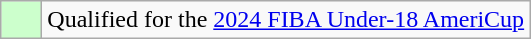<table class="wikitable">
<tr>
<td width=20px bgcolor="#ccffcc"></td>
<td>Qualified for the <a href='#'>2024 FIBA Under-18 AmeriCup</a></td>
</tr>
</table>
